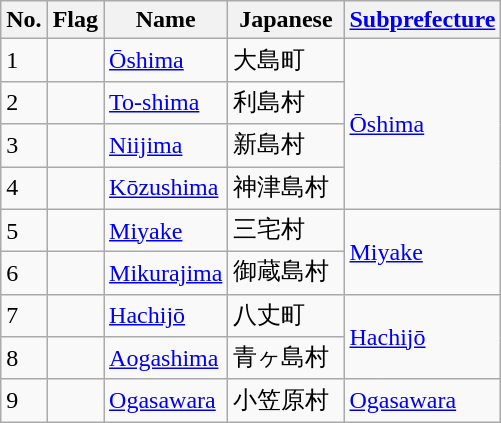<table class="wikitable sortable">
<tr>
<th>No.</th>
<th class="unsortable">Flag</th>
<th>Name</th>
<th width="70px" class="unsortable">Japanese</th>
<th><a href='#'>Subprefecture</a></th>
</tr>
<tr>
<td>1</td>
<td></td>
<td><a href='#'>Ōshima</a></td>
<td>大島町</td>
<td rowspan="4"><a href='#'>Ōshima</a></td>
</tr>
<tr>
<td>2</td>
<td></td>
<td><a href='#'>To-shima</a></td>
<td>利島村</td>
</tr>
<tr>
<td>3</td>
<td></td>
<td><a href='#'>Niijima</a></td>
<td>新島村</td>
</tr>
<tr>
<td>4</td>
<td></td>
<td><a href='#'>Kōzushima</a></td>
<td>神津島村</td>
</tr>
<tr>
<td>5</td>
<td></td>
<td><a href='#'>Miyake</a></td>
<td>三宅村</td>
<td rowspan="2"><a href='#'>Miyake</a></td>
</tr>
<tr>
<td>6</td>
<td></td>
<td><a href='#'>Mikurajima</a></td>
<td>御蔵島村</td>
</tr>
<tr>
<td>7</td>
<td></td>
<td><a href='#'>Hachijō</a></td>
<td>八丈町</td>
<td rowspan="2"><a href='#'>Hachijō</a></td>
</tr>
<tr>
<td>8</td>
<td></td>
<td><a href='#'>Aogashima</a></td>
<td>青ヶ島村</td>
</tr>
<tr>
<td>9</td>
<td></td>
<td><a href='#'>Ogasawara</a></td>
<td>小笠原村</td>
<td><a href='#'>Ogasawara</a></td>
</tr>
</table>
